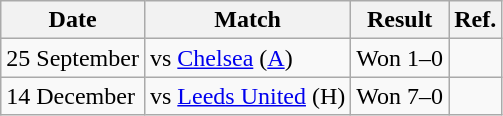<table class="wikitable">
<tr>
<th>Date</th>
<th>Match</th>
<th>Result</th>
<th>Ref.</th>
</tr>
<tr>
<td>25 September</td>
<td>vs <a href='#'>Chelsea</a> (<a href='#'>A</a>)</td>
<td>Won 1–0</td>
<td></td>
</tr>
<tr>
<td>14 December</td>
<td>vs <a href='#'>Leeds United</a> (H)</td>
<td>Won 7–0</td>
<td></td>
</tr>
</table>
